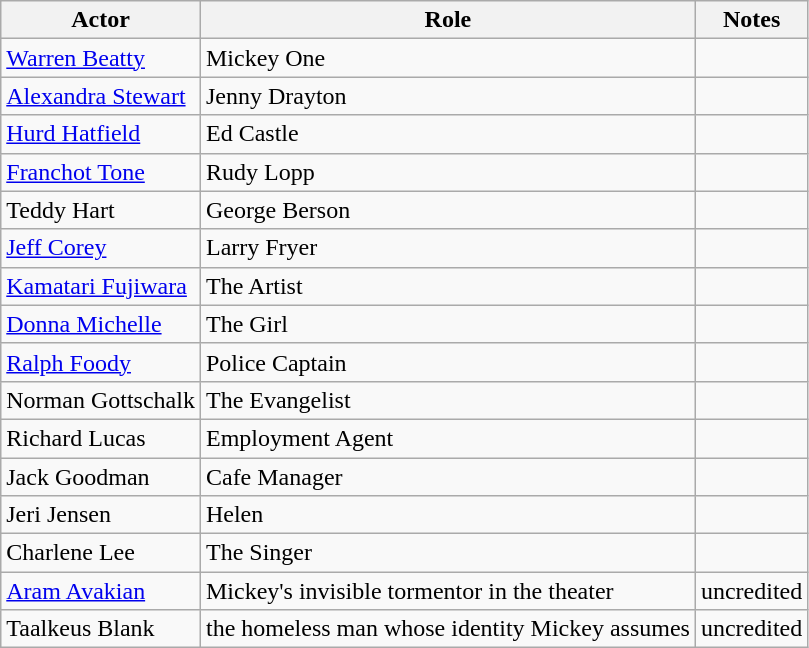<table class="wikitable">
<tr>
<th>Actor</th>
<th>Role</th>
<th>Notes</th>
</tr>
<tr>
<td><a href='#'>Warren Beatty</a></td>
<td>Mickey One</td>
<td></td>
</tr>
<tr>
<td><a href='#'>Alexandra Stewart</a></td>
<td>Jenny Drayton</td>
<td></td>
</tr>
<tr>
<td><a href='#'>Hurd Hatfield</a></td>
<td>Ed Castle</td>
<td></td>
</tr>
<tr>
<td><a href='#'>Franchot Tone</a></td>
<td>Rudy Lopp</td>
<td></td>
</tr>
<tr>
<td>Teddy Hart</td>
<td>George Berson</td>
<td></td>
</tr>
<tr>
<td><a href='#'>Jeff Corey</a></td>
<td>Larry Fryer</td>
<td></td>
</tr>
<tr>
<td><a href='#'>Kamatari Fujiwara</a></td>
<td>The Artist</td>
<td></td>
</tr>
<tr>
<td><a href='#'>Donna Michelle</a></td>
<td>The Girl</td>
<td></td>
</tr>
<tr>
<td><a href='#'>Ralph Foody</a></td>
<td>Police Captain</td>
<td></td>
</tr>
<tr>
<td>Norman Gottschalk</td>
<td>The Evangelist</td>
<td></td>
</tr>
<tr>
<td>Richard Lucas</td>
<td>Employment Agent</td>
<td></td>
</tr>
<tr>
<td>Jack Goodman</td>
<td>Cafe Manager</td>
<td></td>
</tr>
<tr>
<td>Jeri Jensen</td>
<td>Helen</td>
<td></td>
</tr>
<tr>
<td>Charlene Lee</td>
<td>The Singer</td>
<td></td>
</tr>
<tr>
<td><a href='#'>Aram Avakian</a></td>
<td>Mickey's invisible tormentor in the theater</td>
<td>uncredited</td>
</tr>
<tr>
<td>Taalkeus Blank</td>
<td>the homeless man whose identity Mickey assumes</td>
<td>uncredited</td>
</tr>
</table>
